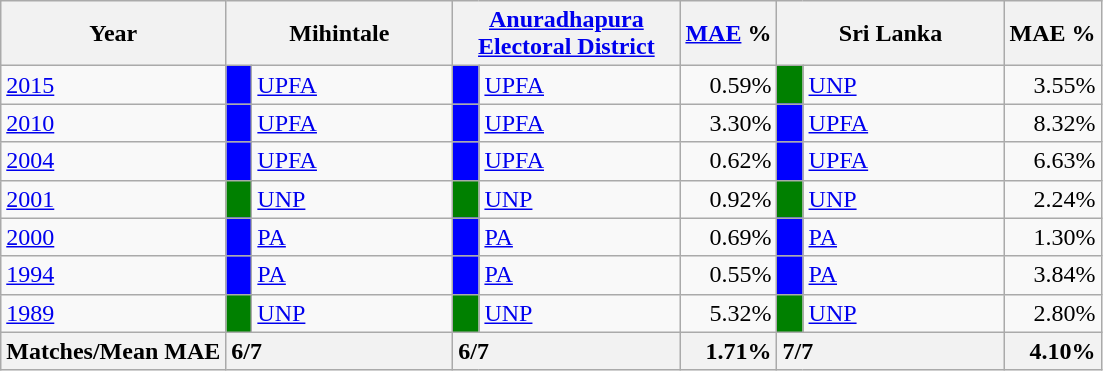<table class="wikitable">
<tr>
<th>Year</th>
<th colspan="2" width="144px">Mihintale</th>
<th colspan="2" width="144px"><a href='#'>Anuradhapura Electoral District</a></th>
<th><a href='#'>MAE</a> %</th>
<th colspan="2" width="144px">Sri Lanka</th>
<th>MAE %</th>
</tr>
<tr>
<td><a href='#'>2015</a></td>
<td style="background-color:blue;" width="10px"></td>
<td style="text-align:left;"><a href='#'>UPFA</a></td>
<td style="background-color:blue;" width="10px"></td>
<td style="text-align:left;"><a href='#'>UPFA</a></td>
<td style="text-align:right;">0.59%</td>
<td style="background-color:green;" width="10px"></td>
<td style="text-align:left;"><a href='#'>UNP</a></td>
<td style="text-align:right;">3.55%</td>
</tr>
<tr>
<td><a href='#'>2010</a></td>
<td style="background-color:blue;" width="10px"></td>
<td style="text-align:left;"><a href='#'>UPFA</a></td>
<td style="background-color:blue;" width="10px"></td>
<td style="text-align:left;"><a href='#'>UPFA</a></td>
<td style="text-align:right;">3.30%</td>
<td style="background-color:blue;" width="10px"></td>
<td style="text-align:left;"><a href='#'>UPFA</a></td>
<td style="text-align:right;">8.32%</td>
</tr>
<tr>
<td><a href='#'>2004</a></td>
<td style="background-color:blue;" width="10px"></td>
<td style="text-align:left;"><a href='#'>UPFA</a></td>
<td style="background-color:blue;" width="10px"></td>
<td style="text-align:left;"><a href='#'>UPFA</a></td>
<td style="text-align:right;">0.62%</td>
<td style="background-color:blue;" width="10px"></td>
<td style="text-align:left;"><a href='#'>UPFA</a></td>
<td style="text-align:right;">6.63%</td>
</tr>
<tr>
<td><a href='#'>2001</a></td>
<td style="background-color:green;" width="10px"></td>
<td style="text-align:left;"><a href='#'>UNP</a></td>
<td style="background-color:green;" width="10px"></td>
<td style="text-align:left;"><a href='#'>UNP</a></td>
<td style="text-align:right;">0.92%</td>
<td style="background-color:green;" width="10px"></td>
<td style="text-align:left;"><a href='#'>UNP</a></td>
<td style="text-align:right;">2.24%</td>
</tr>
<tr>
<td><a href='#'>2000</a></td>
<td style="background-color:blue;" width="10px"></td>
<td style="text-align:left;"><a href='#'>PA</a></td>
<td style="background-color:blue;" width="10px"></td>
<td style="text-align:left;"><a href='#'>PA</a></td>
<td style="text-align:right;">0.69%</td>
<td style="background-color:blue;" width="10px"></td>
<td style="text-align:left;"><a href='#'>PA</a></td>
<td style="text-align:right;">1.30%</td>
</tr>
<tr>
<td><a href='#'>1994</a></td>
<td style="background-color:blue;" width="10px"></td>
<td style="text-align:left;"><a href='#'>PA</a></td>
<td style="background-color:blue;" width="10px"></td>
<td style="text-align:left;"><a href='#'>PA</a></td>
<td style="text-align:right;">0.55%</td>
<td style="background-color:blue;" width="10px"></td>
<td style="text-align:left;"><a href='#'>PA</a></td>
<td style="text-align:right;">3.84%</td>
</tr>
<tr>
<td><a href='#'>1989</a></td>
<td style="background-color:green;" width="10px"></td>
<td style="text-align:left;"><a href='#'>UNP</a></td>
<td style="background-color:green;" width="10px"></td>
<td style="text-align:left;"><a href='#'>UNP</a></td>
<td style="text-align:right;">5.32%</td>
<td style="background-color:green;" width="10px"></td>
<td style="text-align:left;"><a href='#'>UNP</a></td>
<td style="text-align:right;">2.80%</td>
</tr>
<tr>
<th>Matches/Mean MAE</th>
<th style="text-align:left;"colspan="2" width="144px">6/7</th>
<th style="text-align:left;"colspan="2" width="144px">6/7</th>
<th style="text-align:right;">1.71%</th>
<th style="text-align:left;"colspan="2" width="144px">7/7</th>
<th style="text-align:right;">4.10%</th>
</tr>
</table>
